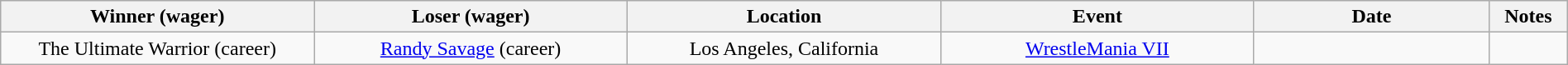<table class="wikitable sortable"  style="width:100%; text-align:center;">
<tr>
<th style="width:20%;" scope="col">Winner (wager)</th>
<th style="width:20%;" scope="col">Loser (wager)</th>
<th style="width:20%;" scope="col">Location</th>
<th style="width:20%;" scope="col">Event</th>
<th style="width:15%;" scope="col">Date</th>
<th class="unsortable"  style="width:5%;" scope="col">Notes</th>
</tr>
<tr>
<td>The Ultimate Warrior (career)</td>
<td><a href='#'>Randy Savage</a> (career)</td>
<td>Los Angeles, California</td>
<td><a href='#'>WrestleMania VII</a></td>
<td></td>
<td></td>
</tr>
</table>
